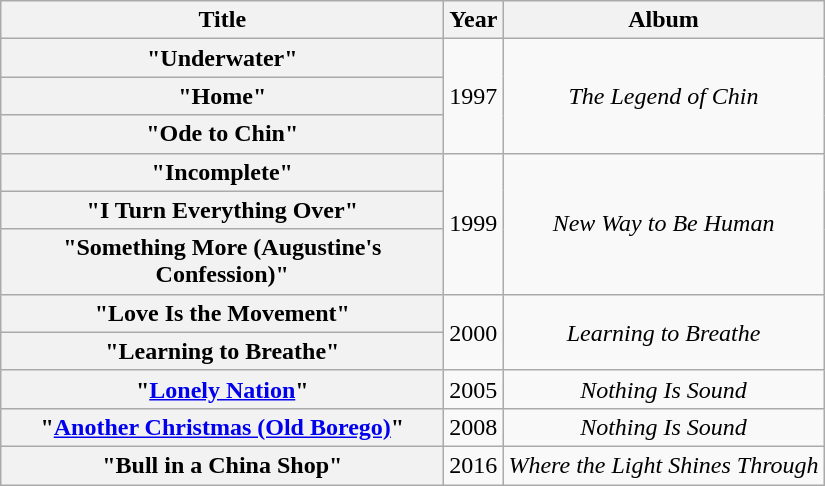<table class="wikitable plainrowheaders" style="text-align:center;">
<tr>
<th scope="col" style="width:18em;">Title</th>
<th scope="col">Year</th>
<th scope="col">Album</th>
</tr>
<tr>
<th scope="row">"Underwater"</th>
<td rowspan="3">1997</td>
<td rowspan="3"><em>The Legend of Chin</em></td>
</tr>
<tr>
<th scope="row">"Home"</th>
</tr>
<tr>
<th scope="row">"Ode to Chin"</th>
</tr>
<tr>
<th scope="row">"Incomplete"</th>
<td rowspan="3">1999</td>
<td rowspan="3"><em>New Way to Be Human</em></td>
</tr>
<tr>
<th scope="row">"I Turn Everything Over"</th>
</tr>
<tr>
<th scope="row">"Something More (Augustine's Confession)"</th>
</tr>
<tr>
<th scope="row">"Love Is the Movement"</th>
<td rowspan="2">2000</td>
<td rowspan="2"><em>Learning to Breathe</em></td>
</tr>
<tr>
<th scope="row">"Learning to Breathe"</th>
</tr>
<tr>
<th scope="row">"<a href='#'>Lonely Nation</a>"</th>
<td>2005</td>
<td><em>Nothing Is Sound</em></td>
</tr>
<tr>
<th scope="row">"<a href='#'>Another Christmas (Old Borego)</a>"</th>
<td>2008</td>
<td><em>Nothing Is Sound</em></td>
</tr>
<tr>
<th scope="row">"Bull in a China Shop"</th>
<td>2016</td>
<td><em>Where the Light Shines Through</em></td>
</tr>
</table>
